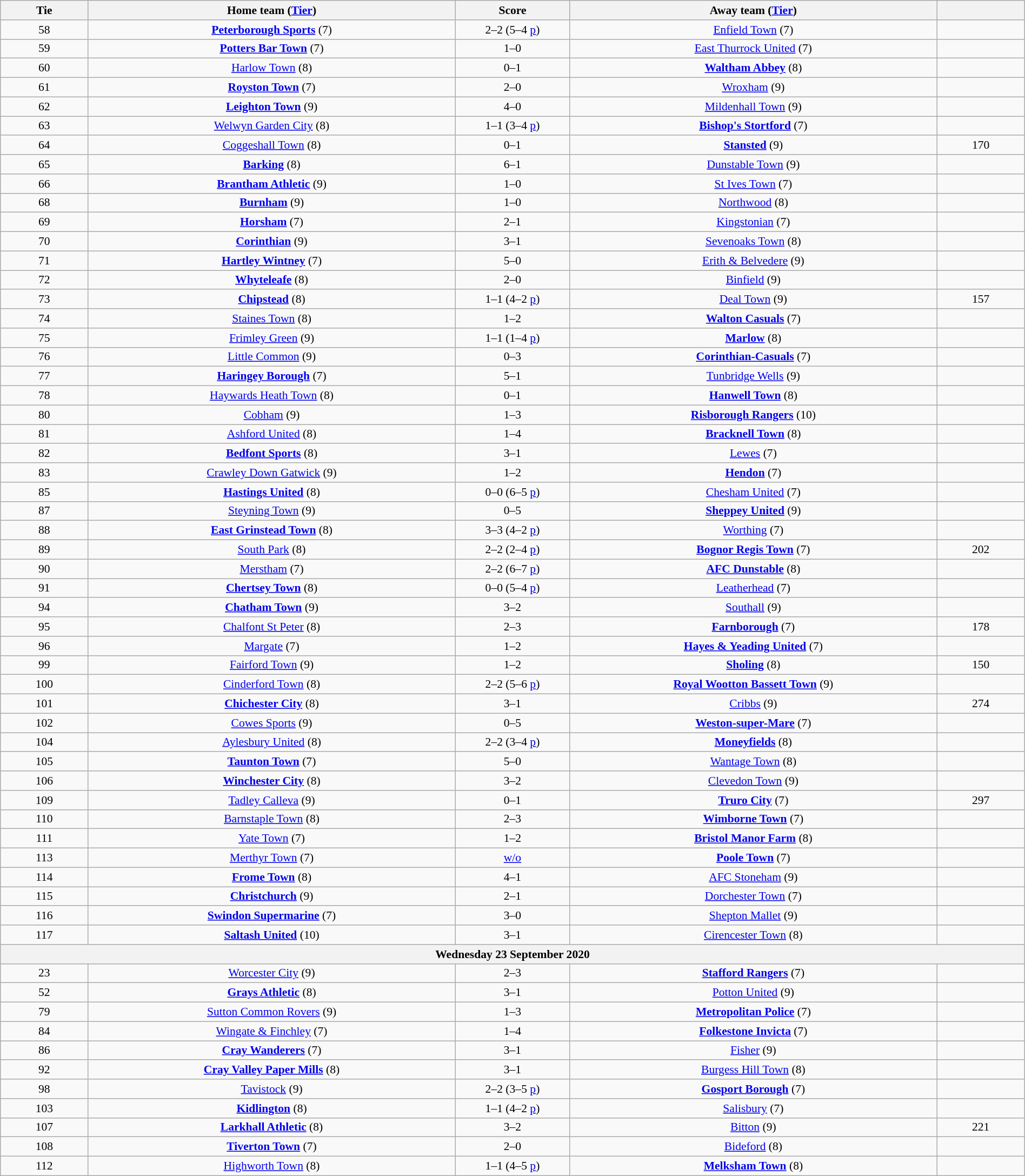<table class="wikitable" style="text-align:center; font-size:90%; width:100%">
<tr>
<th scope="col" style="width:  8.43%;">Tie</th>
<th scope="col" style="width: 35.29%;">Home team (<a href='#'>Tier</a>)</th>
<th scope="col" style="width: 11.00%;">Score</th>
<th scope="col" style="width: 35.29%;">Away team (<a href='#'>Tier</a>)</th>
<th scope="col" style="width:  8.43%;"></th>
</tr>
<tr>
<td>58</td>
<td><strong><a href='#'>Peterborough Sports</a></strong> (7)</td>
<td>2–2 (5–4 <a href='#'>p</a>)</td>
<td><a href='#'>Enfield Town</a> (7)</td>
<td></td>
</tr>
<tr>
<td>59</td>
<td><strong><a href='#'>Potters Bar Town</a></strong> (7)</td>
<td>1–0</td>
<td><a href='#'>East Thurrock United</a> (7)</td>
<td></td>
</tr>
<tr>
<td>60</td>
<td><a href='#'>Harlow Town</a> (8)</td>
<td>0–1</td>
<td><strong><a href='#'>Waltham Abbey</a></strong> (8)</td>
<td></td>
</tr>
<tr>
<td>61</td>
<td><strong><a href='#'>Royston Town</a></strong> (7)</td>
<td>2–0</td>
<td><a href='#'>Wroxham</a> (9)</td>
<td></td>
</tr>
<tr>
<td>62</td>
<td><strong><a href='#'>Leighton Town</a></strong> (9)</td>
<td>4–0</td>
<td><a href='#'>Mildenhall Town</a> (9)</td>
<td></td>
</tr>
<tr>
<td>63</td>
<td><a href='#'>Welwyn Garden City</a> (8)</td>
<td>1–1 (3–4 <a href='#'>p</a>)</td>
<td><strong><a href='#'>Bishop's Stortford</a></strong> (7)</td>
<td></td>
</tr>
<tr>
<td>64</td>
<td><a href='#'>Coggeshall Town</a> (8)</td>
<td>0–1</td>
<td><strong><a href='#'>Stansted</a></strong> (9)</td>
<td>170</td>
</tr>
<tr>
<td>65</td>
<td><strong><a href='#'>Barking</a></strong> (8)</td>
<td>6–1</td>
<td><a href='#'>Dunstable Town</a> (9)</td>
<td></td>
</tr>
<tr>
<td>66</td>
<td><strong><a href='#'>Brantham Athletic</a></strong> (9)</td>
<td>1–0</td>
<td><a href='#'>St Ives Town</a> (7)</td>
<td></td>
</tr>
<tr>
<td>68</td>
<td><strong><a href='#'>Burnham</a></strong> (9)</td>
<td>1–0</td>
<td><a href='#'>Northwood</a> (8)</td>
<td></td>
</tr>
<tr>
<td>69</td>
<td><strong><a href='#'>Horsham</a></strong> (7)</td>
<td>2–1</td>
<td><a href='#'>Kingstonian</a> (7)</td>
<td></td>
</tr>
<tr>
<td>70</td>
<td><strong><a href='#'>Corinthian</a></strong> (9)</td>
<td>3–1</td>
<td><a href='#'>Sevenoaks Town</a> (8)</td>
<td></td>
</tr>
<tr>
<td>71</td>
<td><strong><a href='#'>Hartley Wintney</a></strong> (7)</td>
<td>5–0</td>
<td><a href='#'>Erith & Belvedere</a> (9)</td>
<td></td>
</tr>
<tr>
<td>72</td>
<td><strong><a href='#'>Whyteleafe</a></strong> (8)</td>
<td>2–0</td>
<td><a href='#'>Binfield</a> (9)</td>
<td></td>
</tr>
<tr>
<td>73</td>
<td><strong><a href='#'>Chipstead</a></strong> (8)</td>
<td>1–1 (4–2 <a href='#'>p</a>)</td>
<td><a href='#'>Deal Town</a> (9)</td>
<td>157</td>
</tr>
<tr>
<td>74</td>
<td><a href='#'>Staines Town</a> (8)</td>
<td>1–2</td>
<td><strong><a href='#'>Walton Casuals</a></strong> (7)</td>
<td></td>
</tr>
<tr>
<td>75</td>
<td><a href='#'>Frimley Green</a> (9)</td>
<td>1–1 (1–4 <a href='#'>p</a>)</td>
<td><strong><a href='#'>Marlow</a></strong> (8)</td>
<td></td>
</tr>
<tr>
<td>76</td>
<td><a href='#'>Little Common</a> (9)</td>
<td>0–3</td>
<td><strong><a href='#'>Corinthian-Casuals</a></strong> (7)</td>
<td></td>
</tr>
<tr>
<td>77</td>
<td><strong><a href='#'>Haringey Borough</a></strong> (7)</td>
<td>5–1</td>
<td><a href='#'>Tunbridge Wells</a> (9)</td>
<td></td>
</tr>
<tr>
<td>78</td>
<td><a href='#'>Haywards Heath Town</a> (8)</td>
<td>0–1</td>
<td><strong><a href='#'>Hanwell Town</a></strong> (8)</td>
<td></td>
</tr>
<tr>
<td>80</td>
<td><a href='#'>Cobham</a> (9)</td>
<td>1–3</td>
<td><strong><a href='#'>Risborough Rangers</a></strong> (10)</td>
<td></td>
</tr>
<tr>
<td>81</td>
<td><a href='#'>Ashford United</a> (8)</td>
<td>1–4</td>
<td><strong><a href='#'>Bracknell Town</a></strong> (8)</td>
<td></td>
</tr>
<tr>
<td>82</td>
<td><strong><a href='#'>Bedfont Sports</a></strong> (8)</td>
<td>3–1</td>
<td><a href='#'>Lewes</a> (7)</td>
<td></td>
</tr>
<tr>
<td>83</td>
<td><a href='#'>Crawley Down Gatwick</a> (9)</td>
<td>1–2</td>
<td><strong><a href='#'>Hendon</a></strong> (7)</td>
<td></td>
</tr>
<tr>
<td>85</td>
<td><strong><a href='#'>Hastings United</a></strong> (8)</td>
<td>0–0 (6–5 <a href='#'>p</a>)</td>
<td><a href='#'>Chesham United</a> (7)</td>
<td></td>
</tr>
<tr>
<td>87</td>
<td><a href='#'>Steyning Town</a> (9)</td>
<td>0–5</td>
<td><strong><a href='#'>Sheppey United</a></strong> (9)</td>
<td></td>
</tr>
<tr>
<td>88</td>
<td><strong><a href='#'>East Grinstead Town</a></strong> (8)</td>
<td>3–3 (4–2 <a href='#'>p</a>)</td>
<td><a href='#'>Worthing</a> (7)</td>
<td></td>
</tr>
<tr>
<td>89</td>
<td><a href='#'>South Park</a> (8)</td>
<td>2–2 (2–4 <a href='#'>p</a>)</td>
<td><strong><a href='#'>Bognor Regis Town</a></strong> (7)</td>
<td>202</td>
</tr>
<tr>
<td>90</td>
<td><a href='#'>Merstham</a> (7)</td>
<td>2–2 (6–7 <a href='#'>p</a>)</td>
<td><strong><a href='#'>AFC Dunstable</a></strong> (8)</td>
<td></td>
</tr>
<tr>
<td>91</td>
<td><strong><a href='#'>Chertsey Town</a></strong> (8)</td>
<td>0–0 (5–4 <a href='#'>p</a>)</td>
<td><a href='#'>Leatherhead</a> (7)</td>
<td></td>
</tr>
<tr>
<td>94</td>
<td><strong><a href='#'>Chatham Town</a></strong> (9)</td>
<td>3–2</td>
<td><a href='#'>Southall</a> (9)</td>
<td></td>
</tr>
<tr>
<td>95</td>
<td><a href='#'>Chalfont St Peter</a> (8)</td>
<td>2–3</td>
<td><strong><a href='#'>Farnborough</a></strong> (7)</td>
<td>178</td>
</tr>
<tr>
<td>96</td>
<td><a href='#'>Margate</a> (7)</td>
<td>1–2</td>
<td><strong><a href='#'>Hayes & Yeading United</a></strong> (7)</td>
<td></td>
</tr>
<tr>
<td>99</td>
<td><a href='#'>Fairford Town</a> (9)</td>
<td>1–2</td>
<td><strong><a href='#'>Sholing</a></strong> (8)</td>
<td>150</td>
</tr>
<tr>
<td>100</td>
<td><a href='#'>Cinderford Town</a> (8)</td>
<td>2–2 (5–6 <a href='#'>p</a>)</td>
<td><strong><a href='#'>Royal Wootton Bassett Town</a></strong> (9)</td>
<td></td>
</tr>
<tr>
<td>101</td>
<td><strong><a href='#'>Chichester City</a></strong> (8)</td>
<td>3–1</td>
<td><a href='#'>Cribbs</a> (9)</td>
<td>274</td>
</tr>
<tr>
<td>102</td>
<td><a href='#'>Cowes Sports</a> (9)</td>
<td>0–5</td>
<td><strong><a href='#'>Weston-super-Mare</a></strong> (7)</td>
<td></td>
</tr>
<tr>
<td>104</td>
<td><a href='#'>Aylesbury United</a> (8)</td>
<td>2–2 (3–4 <a href='#'>p</a>)</td>
<td><strong><a href='#'>Moneyfields</a></strong> (8)</td>
<td></td>
</tr>
<tr>
<td>105</td>
<td><strong><a href='#'>Taunton Town</a></strong> (7)</td>
<td>5–0</td>
<td><a href='#'>Wantage Town</a> (8)</td>
<td></td>
</tr>
<tr>
<td>106</td>
<td><strong><a href='#'>Winchester City</a></strong> (8)</td>
<td>3–2</td>
<td><a href='#'>Clevedon Town</a> (9)</td>
<td></td>
</tr>
<tr>
<td>109</td>
<td><a href='#'>Tadley Calleva</a> (9)</td>
<td>0–1</td>
<td><strong><a href='#'>Truro City</a></strong> (7)</td>
<td>297</td>
</tr>
<tr>
<td>110</td>
<td><a href='#'>Barnstaple Town</a> (8)</td>
<td>2–3</td>
<td><strong><a href='#'>Wimborne Town</a> </strong> (7)</td>
<td></td>
</tr>
<tr>
<td>111</td>
<td><a href='#'>Yate Town</a> (7)</td>
<td>1–2</td>
<td><strong><a href='#'>Bristol Manor Farm</a></strong> (8)</td>
<td></td>
</tr>
<tr>
<td>113</td>
<td><a href='#'>Merthyr Town</a> (7)</td>
<td><a href='#'>w/o</a></td>
<td><strong><a href='#'>Poole Town</a></strong> (7)</td>
<td></td>
</tr>
<tr>
<td>114</td>
<td><strong><a href='#'>Frome Town</a></strong> (8)</td>
<td>4–1</td>
<td><a href='#'>AFC Stoneham</a> (9)</td>
<td></td>
</tr>
<tr>
<td>115</td>
<td><strong><a href='#'>Christchurch</a></strong> (9)</td>
<td>2–1</td>
<td><a href='#'>Dorchester Town</a> (7)</td>
<td></td>
</tr>
<tr>
<td>116</td>
<td><strong><a href='#'>Swindon Supermarine</a></strong> (7)</td>
<td>3–0</td>
<td><a href='#'>Shepton Mallet</a> (9)</td>
<td></td>
</tr>
<tr>
<td>117</td>
<td><strong><a href='#'>Saltash United</a></strong> (10)</td>
<td>3–1</td>
<td><a href='#'>Cirencester Town</a> (8)</td>
<td></td>
</tr>
<tr>
<th colspan="5"><strong>Wednesday 23 September 2020</strong></th>
</tr>
<tr>
<td>23</td>
<td><a href='#'>Worcester City</a> (9)</td>
<td>2–3</td>
<td><strong><a href='#'>Stafford Rangers</a></strong> (7)</td>
<td></td>
</tr>
<tr>
<td>52</td>
<td><strong><a href='#'>Grays Athletic</a></strong> (8)</td>
<td>3–1</td>
<td><a href='#'>Potton United</a> (9)</td>
<td></td>
</tr>
<tr>
<td>79</td>
<td><a href='#'>Sutton Common Rovers</a> (9)</td>
<td>1–3</td>
<td><strong><a href='#'>Metropolitan Police</a></strong> (7)</td>
<td></td>
</tr>
<tr>
<td>84</td>
<td><a href='#'>Wingate & Finchley</a> (7)</td>
<td>1–4</td>
<td><strong><a href='#'>Folkestone Invicta</a></strong> (7)</td>
<td></td>
</tr>
<tr>
<td>86</td>
<td><strong><a href='#'>Cray Wanderers</a></strong> (7)</td>
<td>3–1</td>
<td><a href='#'>Fisher</a> (9)</td>
<td></td>
</tr>
<tr>
<td>92</td>
<td><strong><a href='#'>Cray Valley Paper Mills</a></strong> (8)</td>
<td>3–1</td>
<td><a href='#'>Burgess Hill Town</a> (8)</td>
<td></td>
</tr>
<tr>
<td>98</td>
<td><a href='#'>Tavistock</a> (9)</td>
<td>2–2 (3–5 <a href='#'>p</a>)</td>
<td><strong><a href='#'>Gosport Borough</a></strong> (7)</td>
<td></td>
</tr>
<tr>
<td>103</td>
<td><strong><a href='#'>Kidlington</a></strong> (8)</td>
<td>1–1 (4–2 <a href='#'>p</a>)</td>
<td><a href='#'>Salisbury</a> (7)</td>
<td></td>
</tr>
<tr>
<td>107</td>
<td><strong><a href='#'>Larkhall Athletic</a></strong> (8)</td>
<td>3–2</td>
<td><a href='#'>Bitton</a> (9)</td>
<td>221</td>
</tr>
<tr>
<td>108</td>
<td><strong><a href='#'>Tiverton Town</a></strong> (7)</td>
<td>2–0</td>
<td><a href='#'>Bideford</a> (8)</td>
<td></td>
</tr>
<tr>
<td>112</td>
<td><a href='#'>Highworth Town</a> (8)</td>
<td>1–1 (4–5 <a href='#'>p</a>)</td>
<td><strong><a href='#'>Melksham Town</a></strong> (8)</td>
<td></td>
</tr>
</table>
